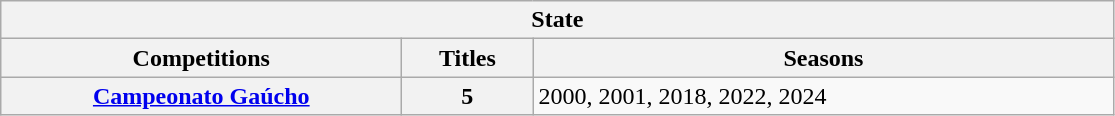<table class="wikitable">
<tr>
<th colspan="3">State</th>
</tr>
<tr>
<th style="width:260px">Competitions</th>
<th style="width:80px">Titles</th>
<th style="width:380px">Seasons</th>
</tr>
<tr>
<th style="text-align:center"><a href='#'>Campeonato Gaúcho</a></th>
<th style="text-align:center"><strong>5</strong></th>
<td align="left">2000, 2001, 2018, 2022, 2024</td>
</tr>
</table>
